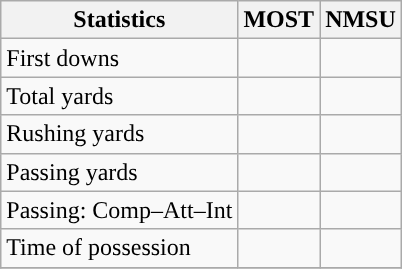<table class="wikitable" style="float: left;">
<tr>
<th>Statistics</th>
<th>MOST</th>
<th>NMSU</th>
</tr>
<tr>
<td>First downs</td>
<td></td>
<td></td>
</tr>
<tr>
<td>Total yards</td>
<td></td>
<td></td>
</tr>
<tr>
<td>Rushing yards</td>
<td></td>
<td></td>
</tr>
<tr>
<td>Passing yards</td>
<td></td>
<td></td>
</tr>
<tr>
<td>Passing: Comp–Att–Int</td>
<td></td>
<td></td>
</tr>
<tr>
<td>Time of possession</td>
<td></td>
<td></td>
</tr>
<tr>
</tr>
</table>
